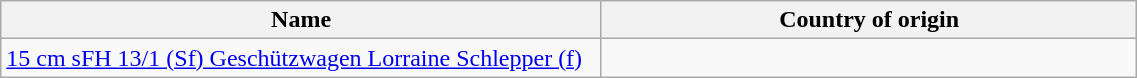<table class=wikitable border="0" width="60%">
<tr>
<th width="5%">Name</th>
<th width="5%">Country of origin</th>
</tr>
<tr>
<td><a href='#'>15 cm sFH 13/1 (Sf) Geschützwagen Lorraine Schlepper (f)</a></td>
<td><br></td>
</tr>
</table>
